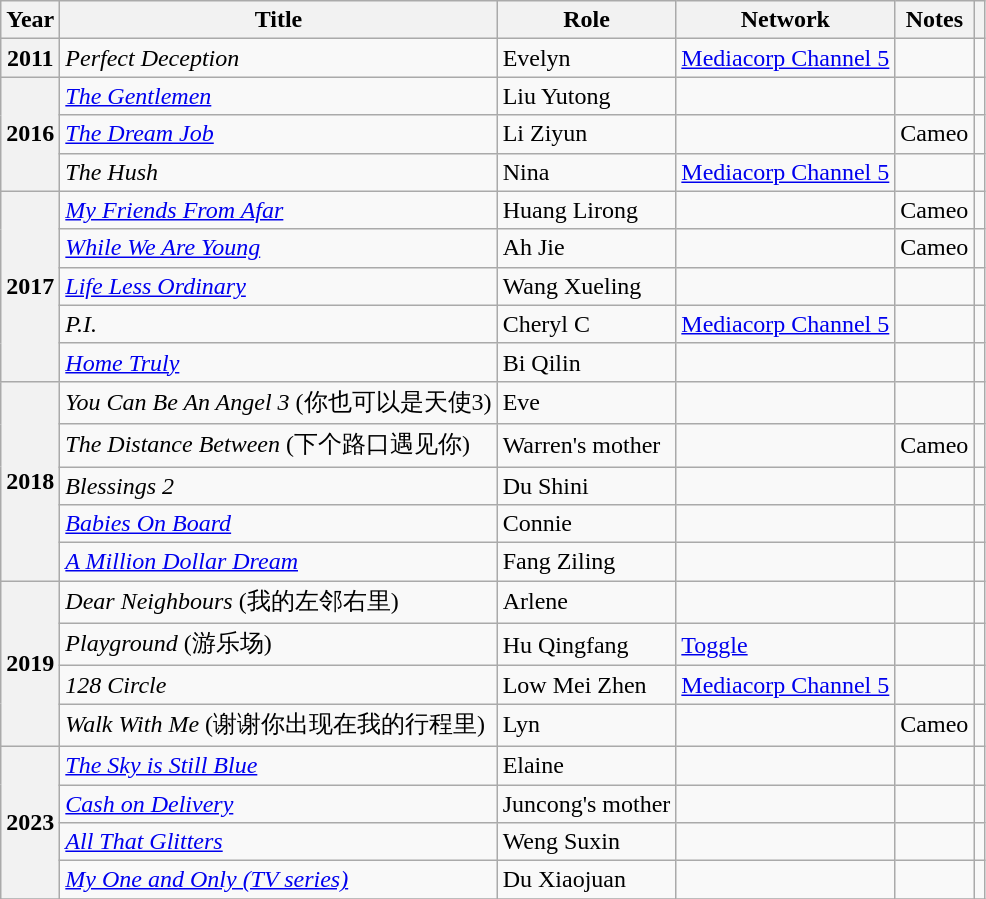<table class="wikitable sortable plainrowheaders">
<tr>
<th scope="col">Year</th>
<th scope="col">Title</th>
<th scope="col">Role</th>
<th scope="col" class="unsortable">Network</th>
<th scope="col" class="unsortable">Notes</th>
<th scope="col" class="unsortable"></th>
</tr>
<tr>
<th scope="row">2011</th>
<td><em>Perfect Deception</em></td>
<td>Evelyn</td>
<td><a href='#'>Mediacorp Channel 5</a></td>
<td></td>
<td></td>
</tr>
<tr>
<th scope="row" rowspan="3">2016</th>
<td><em><a href='#'>The Gentlemen</a></em></td>
<td>Liu Yutong</td>
<td></td>
<td></td>
<td></td>
</tr>
<tr>
<td><em><a href='#'>The Dream Job</a></em></td>
<td>Li Ziyun</td>
<td></td>
<td>Cameo</td>
<td></td>
</tr>
<tr>
<td><em>The Hush</em></td>
<td>Nina</td>
<td><a href='#'>Mediacorp Channel 5</a></td>
<td></td>
<td></td>
</tr>
<tr>
<th scope="row" rowspan="5">2017</th>
<td><em><a href='#'>My Friends From Afar</a></em></td>
<td>Huang Lirong</td>
<td></td>
<td>Cameo</td>
<td></td>
</tr>
<tr>
<td><em><a href='#'>While We Are Young</a></em></td>
<td>Ah Jie</td>
<td></td>
<td>Cameo</td>
<td></td>
</tr>
<tr>
<td><em><a href='#'>Life Less Ordinary</a></em></td>
<td>Wang Xueling</td>
<td></td>
<td></td>
<td></td>
</tr>
<tr>
<td><em>P.I.</em></td>
<td>Cheryl C</td>
<td><a href='#'>Mediacorp Channel 5</a></td>
<td></td>
<td></td>
</tr>
<tr>
<td><em><a href='#'>Home Truly</a></em></td>
<td>Bi Qilin</td>
<td></td>
<td></td>
</tr>
<tr>
<th scope="row" rowspan="5">2018</th>
<td><em>You Can Be An Angel 3</em>  (你也可以是天使3)</td>
<td>Eve</td>
<td></td>
<td></td>
<td></td>
</tr>
<tr>
<td><em>The Distance Between</em> (下个路口遇见你)</td>
<td>Warren's mother</td>
<td></td>
<td>Cameo</td>
<td></td>
</tr>
<tr>
<td><em>Blessings 2</em></td>
<td>Du Shini</td>
<td></td>
<td></td>
<td></td>
</tr>
<tr>
<td><em><a href='#'>Babies On Board</a></em></td>
<td>Connie</td>
<td></td>
<td></td>
<td></td>
</tr>
<tr>
<td><em><a href='#'>A Million Dollar Dream</a></em></td>
<td>Fang Ziling</td>
<td></td>
<td></td>
<td></td>
</tr>
<tr>
<th scope="row" rowspan="4">2019</th>
<td><em>Dear Neighbours</em> (我的左邻右里)</td>
<td>Arlene</td>
<td></td>
<td></td>
<td></td>
</tr>
<tr>
<td><em>Playground</em> (游乐场)</td>
<td>Hu Qingfang</td>
<td><a href='#'>Toggle</a></td>
<td></td>
<td></td>
</tr>
<tr>
<td><em>128 Circle</em></td>
<td>Low Mei Zhen</td>
<td><a href='#'>Mediacorp Channel 5</a></td>
<td></td>
<td></td>
</tr>
<tr>
<td><em>Walk With Me</em> (谢谢你出现在我的行程里)</td>
<td>Lyn</td>
<td></td>
<td>Cameo</td>
<td></td>
</tr>
<tr>
<th scope="row" rowspan="4">2023</th>
<td><em><a href='#'>The Sky is Still Blue</a></em></td>
<td>Elaine</td>
<td></td>
<td></td>
<td></td>
</tr>
<tr>
<td><em><a href='#'>Cash on Delivery</a></em></td>
<td>Juncong's mother</td>
<td></td>
<td></td>
<td></td>
</tr>
<tr>
<td><em><a href='#'>All That Glitters</a></em></td>
<td>Weng Suxin</td>
<td></td>
<td></td>
<td></td>
</tr>
<tr>
<td><em><a href='#'>My One and Only (TV series)</a></em></td>
<td>Du Xiaojuan</td>
<td></td>
<td></td>
<td></td>
</tr>
<tr>
</tr>
</table>
